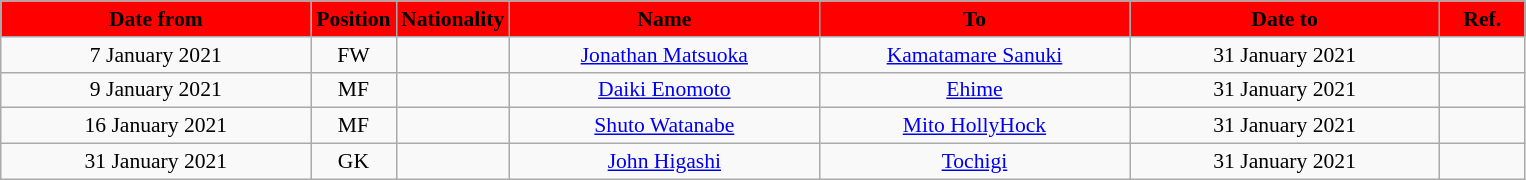<table class="wikitable" style="text-align:center; font-size:90%; ">
<tr>
<th style="background:#FF0000; color:#000000; width:200px;">Date from</th>
<th style="background:#FF0000; color:#000000; width:50px;">Position</th>
<th style="background:#FF0000; color:#000000; width:50px;">Nationality</th>
<th style="background:#FF0000; color:#000000; width:200px;">Name</th>
<th style="background:#FF0000; color:#000000; width:200px;">To</th>
<th style="background:#FF0000; color:#000000; width:200px;">Date to</th>
<th style="background:#FF0000; color:#000000; width:50px;">Ref.</th>
</tr>
<tr>
<td>7 January 2021</td>
<td>FW</td>
<td></td>
<td><a href='#'>Jonathan Matsuoka</a></td>
<td><a href='#'>Kamatamare Sanuki</a></td>
<td>31 January 2021</td>
<td></td>
</tr>
<tr>
<td>9 January 2021</td>
<td>MF</td>
<td></td>
<td><a href='#'>Daiki Enomoto</a></td>
<td><a href='#'>Ehime</a></td>
<td>31 January 2021</td>
<td></td>
</tr>
<tr>
<td>16 January 2021</td>
<td>MF</td>
<td></td>
<td><a href='#'>Shuto Watanabe</a></td>
<td><a href='#'>Mito HollyHock</a></td>
<td>31 January 2021</td>
<td></td>
</tr>
<tr>
<td>31 January 2021</td>
<td>GK</td>
<td></td>
<td><a href='#'>John Higashi</a></td>
<td><a href='#'>Tochigi</a></td>
<td>31 January 2021</td>
<td></td>
</tr>
</table>
